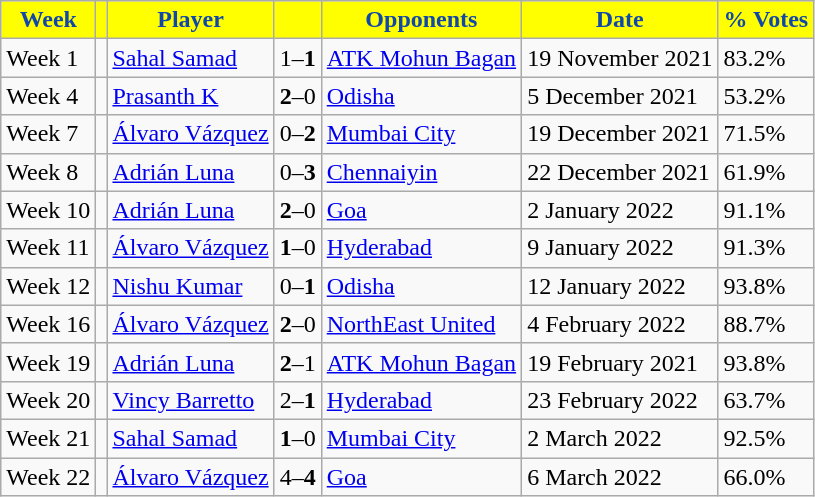<table class="wikitable" style="text-align:left">
<tr>
<th style="background:#FFFF00; color:#1047AB; text-align:center;">Week</th>
<th style="background:#FFFF00; color:#1047AB; text-align:center;"></th>
<th style="background:#FFFF00; color:#1047AB; text-align:center;">Player</th>
<th style="background:#FFFF00; color:#1047AB; text-align:center;"></th>
<th style="background:#FFFF00; color:#1047AB; text-align:center;">Opponents</th>
<th style="background:#FFFF00; color:#1047AB; text-align:center;">Date</th>
<th style="background:#FFFF00; color:#1047AB; text-align:center;">% Votes</th>
</tr>
<tr>
<td>Week 1</td>
<td></td>
<td><a href='#'>Sahal Samad</a></td>
<td>1–<strong>1</strong></td>
<td><a href='#'>ATK Mohun Bagan</a></td>
<td>19 November 2021</td>
<td>83.2%</td>
</tr>
<tr>
<td>Week 4</td>
<td></td>
<td><a href='#'>Prasanth K</a></td>
<td><strong>2</strong>–0</td>
<td><a href='#'>Odisha</a></td>
<td>5 December 2021</td>
<td>53.2%</td>
</tr>
<tr>
<td>Week 7</td>
<td></td>
<td><a href='#'>Álvaro Vázquez</a></td>
<td>0–<strong>2</strong></td>
<td><a href='#'>Mumbai City</a></td>
<td>19 December 2021</td>
<td>71.5%</td>
</tr>
<tr>
<td>Week 8</td>
<td></td>
<td><a href='#'>Adrián Luna</a></td>
<td>0–<strong>3</strong></td>
<td><a href='#'>Chennaiyin</a></td>
<td>22 December 2021</td>
<td>61.9%</td>
</tr>
<tr>
<td>Week 10</td>
<td></td>
<td><a href='#'>Adrián Luna</a></td>
<td><strong>2</strong>–0</td>
<td><a href='#'>Goa</a></td>
<td>2 January 2022</td>
<td>91.1%</td>
</tr>
<tr>
<td>Week 11</td>
<td></td>
<td><a href='#'>Álvaro Vázquez</a></td>
<td><strong>1</strong>–0</td>
<td><a href='#'>Hyderabad</a></td>
<td>9 January 2022</td>
<td>91.3%</td>
</tr>
<tr>
<td>Week 12</td>
<td></td>
<td><a href='#'>Nishu Kumar</a></td>
<td>0–<strong>1</strong></td>
<td><a href='#'>Odisha</a></td>
<td>12 January 2022</td>
<td>93.8%</td>
</tr>
<tr>
<td>Week 16</td>
<td></td>
<td><a href='#'>Álvaro Vázquez</a></td>
<td><strong>2</strong>–0</td>
<td><a href='#'>NorthEast United</a></td>
<td>4 February 2022</td>
<td>88.7%</td>
</tr>
<tr>
<td>Week 19</td>
<td></td>
<td><a href='#'>Adrián Luna</a></td>
<td><strong>2</strong>–1</td>
<td><a href='#'>ATK Mohun Bagan</a></td>
<td>19 February 2021</td>
<td>93.8%</td>
</tr>
<tr>
<td>Week 20</td>
<td></td>
<td><a href='#'>Vincy Barretto</a></td>
<td>2–<strong>1</strong></td>
<td><a href='#'>Hyderabad</a></td>
<td>23 February 2022</td>
<td>63.7%</td>
</tr>
<tr>
<td>Week 21</td>
<td></td>
<td><a href='#'>Sahal Samad</a></td>
<td><strong>1</strong>–0</td>
<td><a href='#'>Mumbai City</a></td>
<td>2 March 2022</td>
<td>92.5%</td>
</tr>
<tr>
<td>Week 22</td>
<td></td>
<td><a href='#'>Álvaro Vázquez</a></td>
<td>4–<strong>4</strong></td>
<td><a href='#'>Goa</a></td>
<td>6 March 2022</td>
<td>66.0%</td>
</tr>
</table>
